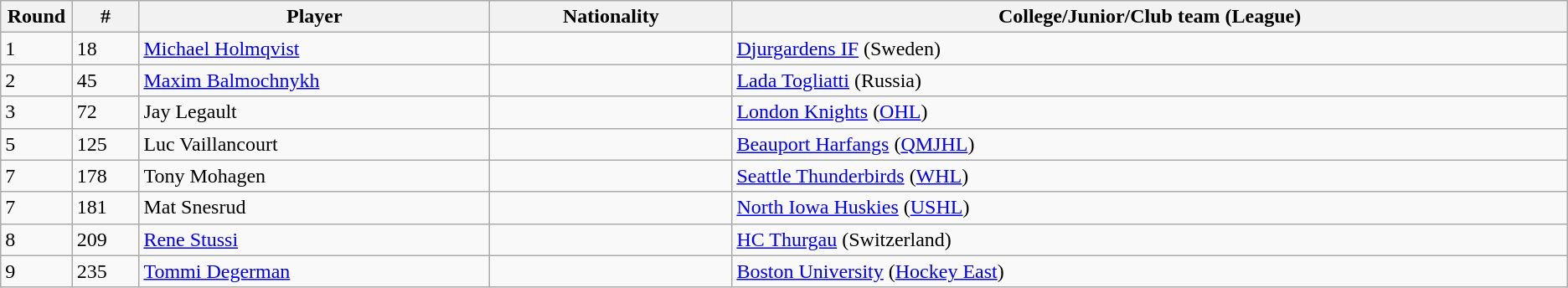<table class="wikitable">
<tr align="center">
<th bgcolor="#DDDDFF" width="4.0%">Round</th>
<th bgcolor="#DDDDFF" width="4.0%">#</th>
<th bgcolor="#DDDDFF" width="21.0%">Player</th>
<th bgcolor="#DDDDFF" width="14.5%">Nationality</th>
<th bgcolor="#DDDDFF" width="50.0%">College/Junior/Club team (League)</th>
</tr>
<tr>
<td>1</td>
<td>18</td>
<td><a href='#'>Michael Holmqvist</a></td>
<td></td>
<td><a href='#'>Djurgardens IF</a> (Sweden)</td>
</tr>
<tr>
<td>2</td>
<td>45</td>
<td><a href='#'>Maxim Balmochnykh</a></td>
<td></td>
<td><a href='#'>Lada Togliatti</a> (Russia)</td>
</tr>
<tr>
<td>3</td>
<td>72</td>
<td>Jay Legault</td>
<td></td>
<td><a href='#'>London Knights</a> (<a href='#'>OHL</a>)</td>
</tr>
<tr>
<td>5</td>
<td>125</td>
<td>Luc Vaillancourt</td>
<td></td>
<td><a href='#'>Beauport Harfangs</a> (<a href='#'>QMJHL</a>)</td>
</tr>
<tr>
<td>7</td>
<td>178</td>
<td>Tony Mohagen</td>
<td></td>
<td><a href='#'>Seattle Thunderbirds</a> (<a href='#'>WHL</a>)</td>
</tr>
<tr>
<td>7</td>
<td>181</td>
<td>Mat Snesrud</td>
<td></td>
<td><a href='#'>North Iowa Huskies</a> (<a href='#'>USHL</a>)</td>
</tr>
<tr>
<td>8</td>
<td>209</td>
<td><a href='#'>Rene Stussi</a></td>
<td></td>
<td><a href='#'>HC Thurgau</a> (Switzerland)</td>
</tr>
<tr>
<td>9</td>
<td>235</td>
<td><a href='#'>Tommi Degerman</a></td>
<td></td>
<td><a href='#'>Boston University</a> (<a href='#'>Hockey East</a>)</td>
</tr>
</table>
